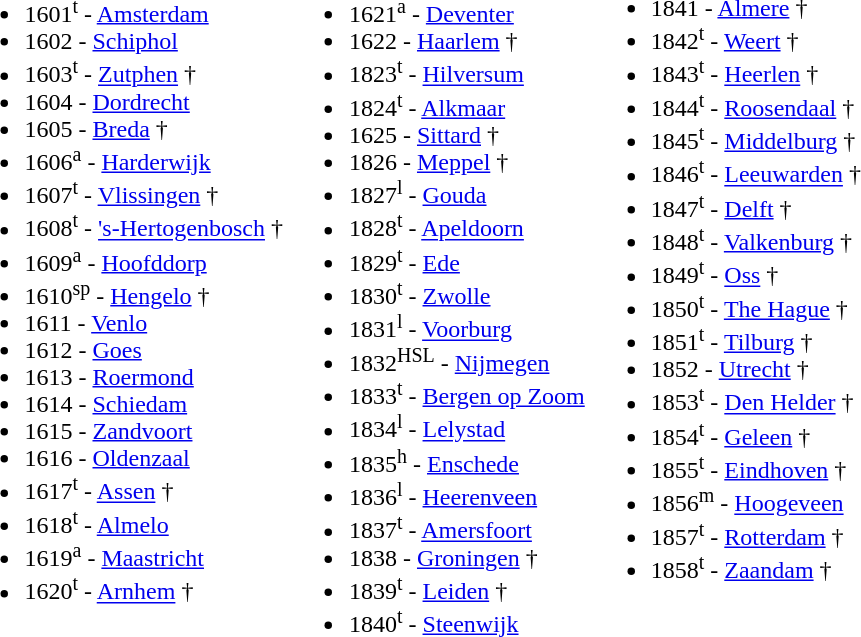<table>
<tr valign="top">
<td><br><ul><li>1601<sup>t</sup> - <a href='#'>Amsterdam</a></li><li>1602 - <a href='#'>Schiphol</a></li><li>1603<sup>t</sup> - <a href='#'>Zutphen</a> †</li><li>1604 - <a href='#'>Dordrecht</a></li><li>1605 - <a href='#'>Breda</a> †</li><li>1606<sup>a</sup> - <a href='#'>Harderwijk</a></li><li>1607<sup>t</sup> - <a href='#'>Vlissingen</a> †</li><li>1608<sup>t</sup> - <a href='#'>'s-Hertogenbosch</a> †</li><li>1609<sup>a</sup> - <a href='#'>Hoofddorp</a></li><li>1610<sup>sp</sup> - <a href='#'>Hengelo</a> †</li><li>1611 - <a href='#'>Venlo</a></li><li>1612 - <a href='#'>Goes</a></li><li>1613 - <a href='#'>Roermond</a></li><li>1614 - <a href='#'>Schiedam</a></li><li>1615 - <a href='#'>Zandvoort</a></li><li>1616 - <a href='#'>Oldenzaal</a></li><li>1617<sup>t</sup> - <a href='#'>Assen</a> †</li><li>1618<sup>t</sup> - <a href='#'>Almelo</a></li><li>1619<sup>a</sup> - <a href='#'>Maastricht</a></li><li>1620<sup>t</sup> - <a href='#'>Arnhem</a> †</li></ul></td>
<td><br><ul><li>1621<sup>a</sup> - <a href='#'>Deventer</a></li><li>1622 - <a href='#'>Haarlem</a> †</li><li>1823<sup>t</sup> - <a href='#'>Hilversum</a></li><li>1824<sup>t</sup> - <a href='#'>Alkmaar</a></li><li>1625 - <a href='#'>Sittard</a> †</li><li>1826 - <a href='#'>Meppel</a> †</li><li>1827<sup>l</sup> - <a href='#'>Gouda</a></li><li>1828<sup>t</sup> - <a href='#'>Apeldoorn</a></li><li>1829<sup>t</sup> - <a href='#'>Ede</a></li><li>1830<sup>t</sup> - <a href='#'>Zwolle</a></li><li>1831<sup>l</sup> - <a href='#'>Voorburg</a></li><li>1832<sup>HSL</sup> - <a href='#'>Nijmegen</a></li><li>1833<sup>t</sup> - <a href='#'>Bergen op Zoom</a></li><li>1834<sup>l</sup> - <a href='#'>Lelystad</a></li><li>1835<sup>h</sup> - <a href='#'>Enschede</a></li><li>1836<sup>l</sup> - <a href='#'>Heerenveen</a></li><li>1837<sup>t</sup> - <a href='#'>Amersfoort</a></li><li>1838 - <a href='#'>Groningen</a> †</li><li>1839<sup>t</sup> - <a href='#'>Leiden</a> †</li><li>1840<sup>t</sup> - <a href='#'>Steenwijk</a></li></ul></td>
<td><br><ul><li>1841 - <a href='#'>Almere</a> †</li><li>1842<sup>t</sup> - <a href='#'>Weert</a> †</li><li>1843<sup>t</sup> - <a href='#'>Heerlen</a> †</li><li>1844<sup>t</sup> - <a href='#'>Roosendaal</a> †</li><li>1845<sup>t</sup> - <a href='#'>Middelburg</a> †</li><li>1846<sup>t</sup> - <a href='#'>Leeuwarden</a> †</li><li>1847<sup>t</sup> - <a href='#'>Delft</a> †</li><li>1848<sup>t</sup> - <a href='#'>Valkenburg</a> †</li><li>1849<sup>t</sup> - <a href='#'>Oss</a> †</li><li>1850<sup>t</sup> - <a href='#'>The Hague</a> †</li><li>1851<sup>t</sup> - <a href='#'>Tilburg</a> †</li><li>1852 - <a href='#'>Utrecht</a> †</li><li>1853<sup>t</sup> - <a href='#'>Den Helder</a> †</li><li>1854<sup>t</sup> - <a href='#'>Geleen</a> †</li><li>1855<sup>t</sup> - <a href='#'>Eindhoven</a> †</li><li>1856<sup>m</sup> - <a href='#'>Hoogeveen</a></li><li>1857<sup>t</sup> - <a href='#'>Rotterdam</a> †</li><li>1858<sup>t</sup> - <a href='#'>Zaandam</a> †</li></ul></td>
</tr>
</table>
